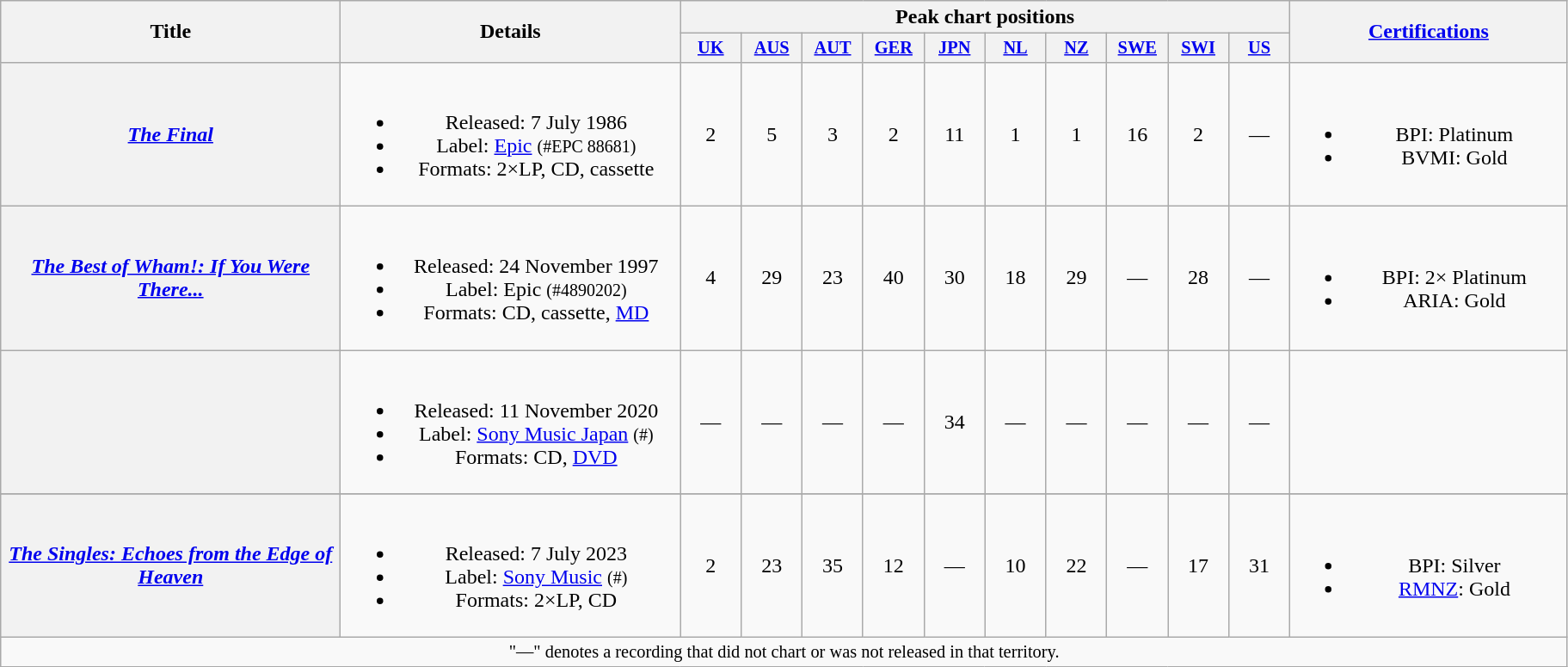<table class="wikitable plainrowheaders" style="text-align:center;">
<tr>
<th scope="col" rowspan="2" style="width:16em;">Title</th>
<th scope="col" rowspan="2" style="width:16em;">Details</th>
<th scope="col" colspan="10">Peak chart positions</th>
<th scope="col" rowspan="2" style="width:13em;"><a href='#'>Certifications</a></th>
</tr>
<tr>
<th scope="col" style="width:3em;font-size:85%;"><a href='#'>UK</a><br></th>
<th scope="col" style="width:3em;font-size:85%;"><a href='#'>AUS</a><br></th>
<th scope="col" style="width:3em;font-size:85%;"><a href='#'>AUT</a><br></th>
<th scope="col" style="width:3em;font-size:85%;"><a href='#'>GER</a><br></th>
<th scope="col" style="width:3em;font-size:85%;"><a href='#'>JPN</a><br></th>
<th scope="col" style="width:3em;font-size:85%;"><a href='#'>NL</a><br></th>
<th scope="col" style="width:3em;font-size:85%;"><a href='#'>NZ</a><br></th>
<th scope="col" style="width:3em;font-size:85%;"><a href='#'>SWE</a><br></th>
<th scope="col" style="width:3em;font-size:85%;"><a href='#'>SWI</a><br></th>
<th scope="col" style="width:3em;font-size:85%;"><a href='#'>US</a><br></th>
</tr>
<tr>
<th scope="row"><em><a href='#'>The Final</a></em></th>
<td><br><ul><li>Released: 7 July 1986</li><li>Label: <a href='#'>Epic</a> <small>(#EPC 88681)</small></li><li>Formats: 2×LP, CD, cassette</li></ul></td>
<td>2</td>
<td>5</td>
<td>3</td>
<td>2</td>
<td>11</td>
<td>1</td>
<td>1</td>
<td>16</td>
<td>2</td>
<td>—</td>
<td><br><ul><li>BPI: Platinum</li><li>BVMI: Gold</li></ul></td>
</tr>
<tr>
<th scope="row"><em><a href='#'>The Best of Wham!: If You Were There...</a></em></th>
<td><br><ul><li>Released: 24 November 1997</li><li>Label: Epic <small>(#4890202)</small></li><li>Formats: CD, cassette, <a href='#'>MD</a></li></ul></td>
<td>4</td>
<td>29</td>
<td>23</td>
<td>40</td>
<td>30</td>
<td>18</td>
<td>29</td>
<td>—</td>
<td>28</td>
<td>—</td>
<td><br><ul><li>BPI: 2× Platinum</li><li>ARIA: Gold</li></ul></td>
</tr>
<tr>
<th scope="row"><em></em></th>
<td><br><ul><li>Released: 11 November 2020</li><li>Label: <a href='#'>Sony Music Japan</a> <small>(#)</small></li><li>Formats: CD, <a href='#'>DVD</a></li></ul></td>
<td>—</td>
<td>—</td>
<td>—</td>
<td>—</td>
<td>34</td>
<td>—</td>
<td>—</td>
<td>—</td>
<td>—</td>
<td>—</td>
<td></td>
</tr>
<tr>
</tr>
<tr>
<th scope="row"><em><a href='#'>The Singles: Echoes from the Edge of Heaven</a></em></th>
<td><br><ul><li>Released: 7 July 2023</li><li>Label: <a href='#'>Sony Music</a> <small>(#)</small></li><li>Formats: 2×LP, CD</li></ul></td>
<td>2</td>
<td>23</td>
<td>35</td>
<td>12</td>
<td>—</td>
<td>10</td>
<td>22</td>
<td>—</td>
<td>17</td>
<td>31</td>
<td><br><ul><li>BPI: Silver</li><li><a href='#'>RMNZ</a>: Gold</li></ul></td>
</tr>
<tr>
<td colspan="13" style="font-size:85%;">"—" denotes a recording that did not chart or was not released in that territory.</td>
</tr>
</table>
